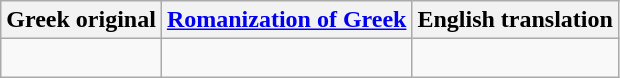<table class="wikitable">
<tr>
<th>Greek original</th>
<th><a href='#'>Romanization of Greek</a></th>
<th>English translation</th>
</tr>
<tr style="vertical-align:top; white-space:nowrap;">
<td></td>
<td><br></td>
<td><br></td>
</tr>
</table>
